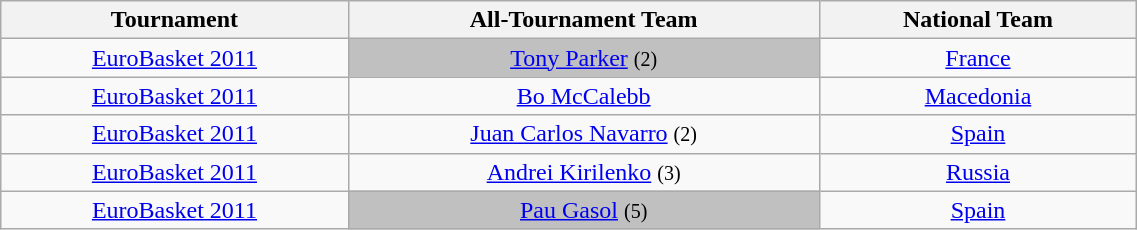<table class="wikitable sortable" style="text-align:center; width: 60%">
<tr>
<th>Tournament</th>
<th>All-Tournament Team</th>
<th>National Team</th>
</tr>
<tr>
<td><a href='#'>EuroBasket 2011</a></td>
<td bgcolor="#C0C0C0"> <a href='#'>Tony Parker</a> <small>(2)</small></td>
<td> <a href='#'>France</a></td>
</tr>
<tr>
<td><a href='#'>EuroBasket 2011</a></td>
<td> <a href='#'>Bo McCalebb</a></td>
<td> <a href='#'>Macedonia</a></td>
</tr>
<tr>
<td><a href='#'>EuroBasket 2011</a></td>
<td> <a href='#'>Juan Carlos Navarro</a> <small>(2)</small></td>
<td> <a href='#'>Spain</a></td>
</tr>
<tr>
<td><a href='#'>EuroBasket 2011</a></td>
<td> <a href='#'>Andrei Kirilenko</a> <small>(3)</small></td>
<td> <a href='#'>Russia</a></td>
</tr>
<tr>
<td><a href='#'>EuroBasket 2011</a></td>
<td bgcolor="#C0C0C0"> <a href='#'>Pau Gasol</a> <small>(5)</small></td>
<td> <a href='#'>Spain</a></td>
</tr>
</table>
